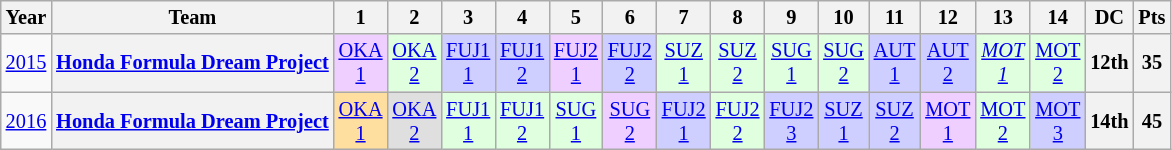<table class="wikitable" style="text-align:center; font-size:85%">
<tr>
<th>Year</th>
<th>Team</th>
<th>1</th>
<th>2</th>
<th>3</th>
<th>4</th>
<th>5</th>
<th>6</th>
<th>7</th>
<th>8</th>
<th>9</th>
<th>10</th>
<th>11</th>
<th>12</th>
<th>13</th>
<th>14</th>
<th>DC</th>
<th>Pts</th>
</tr>
<tr>
<td><a href='#'>2015</a></td>
<th nowrap><a href='#'>Honda Formula Dream Project</a></th>
<td style="background:#efcfff"><a href='#'>OKA<br>1</a><br></td>
<td style="background:#DFFFDF"><a href='#'>OKA<br>2</a><br></td>
<td style="background:#CFCFFF"><a href='#'>FUJ1<br>1</a><br></td>
<td style="background:#CFCFFF"><a href='#'>FUJ1<br>2</a><br></td>
<td style="background:#efcfff"><a href='#'>FUJ2<br>1</a><br></td>
<td style="background:#CFCFFF"><a href='#'>FUJ2<br>2</a><br></td>
<td style="background:#DFFFDF"><a href='#'>SUZ<br>1</a><br></td>
<td style="background:#DFFFDF"><a href='#'>SUZ<br>2</a><br></td>
<td style="background:#DFFFDF"><a href='#'>SUG<br>1</a><br></td>
<td style="background:#DFFFDF"><a href='#'>SUG<br>2</a><br></td>
<td style="background:#CFCFFF"><a href='#'>AUT<br>1</a><br></td>
<td style="background:#CFCFFF"><a href='#'>AUT<br>2</a><br></td>
<td style="background:#DFFFDF"><em><a href='#'>MOT<br>1</a><br></em></td>
<td style="background:#DFFFDF"><a href='#'>MOT<br>2</a><br></td>
<th style="background:#">12th</th>
<th style="background:#">35</th>
</tr>
<tr>
<td><a href='#'>2016</a></td>
<th nowrap><a href='#'>Honda Formula Dream Project</a></th>
<td style="background:#FFDF9F"><a href='#'>OKA<br>1</a><br></td>
<td style="background:#DFDFDF"><a href='#'>OKA<br>2</a><br></td>
<td style="background:#DFFFDF"><a href='#'>FUJ1<br>1</a><br></td>
<td style="background:#DFFFDF"><a href='#'>FUJ1<br>2</a><br></td>
<td style="background:#DFFFDF"><a href='#'>SUG<br>1</a><br></td>
<td style="background:#efcfff"><a href='#'>SUG<br>2</a><br></td>
<td style="background:#CFCFFF"><a href='#'>FUJ2<br>1</a><br></td>
<td style="background:#DFFFDF"><a href='#'>FUJ2<br>2</a><br></td>
<td style="background:#CFCFFF"><a href='#'>FUJ2<br>3</a><br></td>
<td style="background:#CFCFFF"><a href='#'>SUZ<br>1</a><br></td>
<td style="background:#CFCFFF"><a href='#'>SUZ<br>2</a><br></td>
<td style="background:#EFCFFF"><a href='#'>MOT<br>1</a><br></td>
<td style="background:#DFFFDF"><a href='#'>MOT<br>2</a><br></td>
<td style="background:#CFCFFF"><a href='#'>MOT<br>3</a><br></td>
<th style="background:#">14th</th>
<th style="background:#">45</th>
</tr>
</table>
